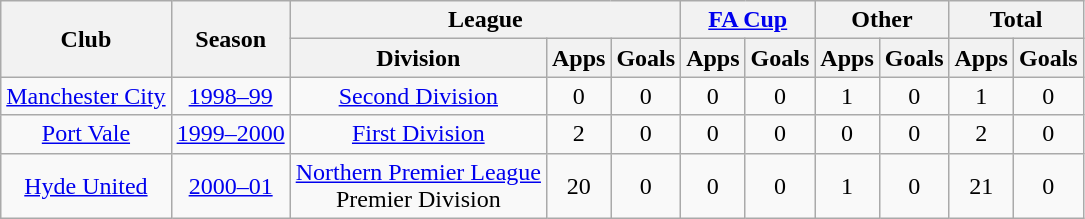<table class="wikitable" style="text-align:center">
<tr>
<th rowspan="2">Club</th>
<th rowspan="2">Season</th>
<th colspan="3">League</th>
<th colspan="2"><a href='#'>FA Cup</a></th>
<th colspan="2">Other</th>
<th colspan="2">Total</th>
</tr>
<tr>
<th>Division</th>
<th>Apps</th>
<th>Goals</th>
<th>Apps</th>
<th>Goals</th>
<th>Apps</th>
<th>Goals</th>
<th>Apps</th>
<th>Goals</th>
</tr>
<tr>
<td><a href='#'>Manchester City</a></td>
<td><a href='#'>1998–99</a></td>
<td><a href='#'>Second Division</a></td>
<td>0</td>
<td>0</td>
<td>0</td>
<td>0</td>
<td>1</td>
<td>0</td>
<td>1</td>
<td>0</td>
</tr>
<tr>
<td><a href='#'>Port Vale</a></td>
<td><a href='#'>1999–2000</a></td>
<td><a href='#'>First Division</a></td>
<td>2</td>
<td>0</td>
<td>0</td>
<td>0</td>
<td>0</td>
<td>0</td>
<td>2</td>
<td>0</td>
</tr>
<tr>
<td><a href='#'>Hyde United</a></td>
<td><a href='#'>2000–01</a></td>
<td><a href='#'>Northern Premier League</a><br>Premier Division</td>
<td>20</td>
<td>0</td>
<td>0</td>
<td>0</td>
<td>1</td>
<td>0</td>
<td>21</td>
<td>0</td>
</tr>
</table>
